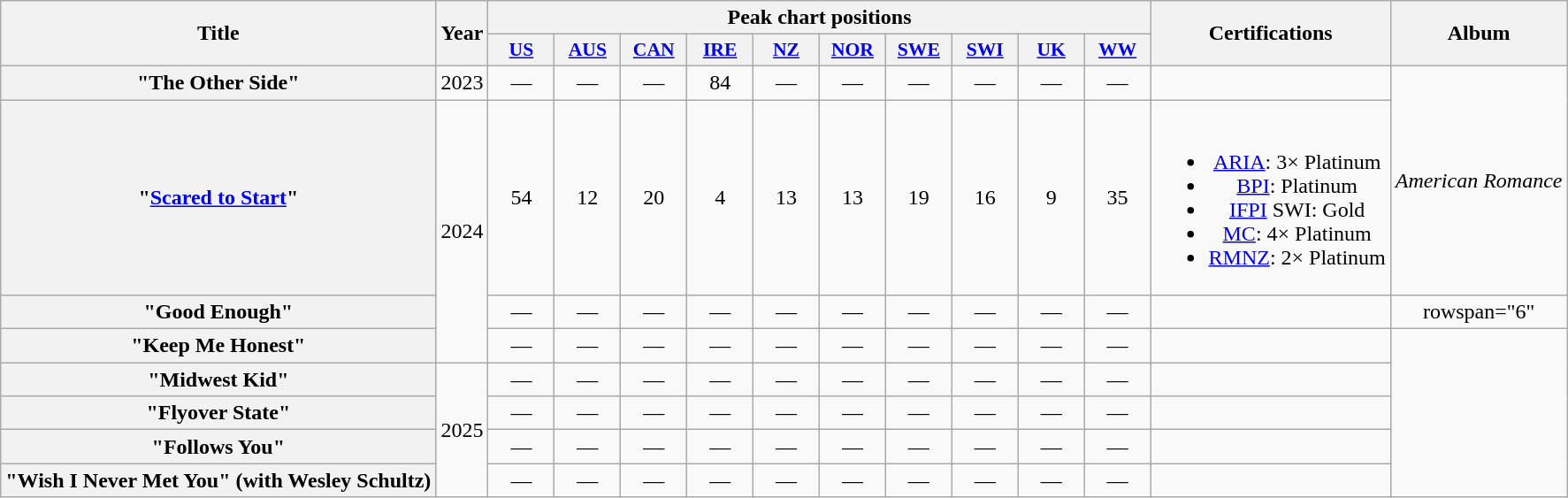<table class="wikitable plainrowheaders" style="text-align:center;">
<tr>
<th scope="col" rowspan="2">Title</th>
<th scope="col" rowspan="2">Year</th>
<th scope="col" colspan="10">Peak chart positions</th>
<th scope="col" rowspan="2">Certifications</th>
<th scope="col" rowspan="2">Album</th>
</tr>
<tr>
<th scope="col" style="width:3em;font-size:90%;"><a href='#'>US</a><br></th>
<th scope="col" style="width:3em;font-size:90%;"><a href='#'>AUS</a><br></th>
<th scope="col" style="width:3em;font-size:90%;"><a href='#'>CAN</a><br></th>
<th scope="col" style="width:3em;font-size:90%;"><a href='#'>IRE</a><br></th>
<th scope="col" style="width:3em;font-size:90%;"><a href='#'>NZ</a><br></th>
<th scope="col" style="width:3em;font-size:90%;"><a href='#'>NOR</a><br></th>
<th scope="col" style="width:3em;font-size:90%;"><a href='#'>SWE</a><br></th>
<th scope="col" style="width:3em;font-size:90%;"><a href='#'>SWI</a><br></th>
<th scope="col" style="width:3em;font-size:90%;"><a href='#'>UK</a><br></th>
<th scope="col" style="width:3em;font-size:90%;"><a href='#'>WW</a><br></th>
</tr>
<tr>
<th scope="row">"The Other Side"</th>
<td>2023</td>
<td>—</td>
<td>—</td>
<td>—</td>
<td>84</td>
<td>—</td>
<td>—</td>
<td>—</td>
<td>—</td>
<td>—</td>
<td>—</td>
<td></td>
<td rowspan="2"><em>American Romance</em></td>
</tr>
<tr>
<th scope="row">"<a href='#'>Scared to Start</a>"</th>
<td rowspan="3">2024</td>
<td>54</td>
<td>12</td>
<td>20</td>
<td>4</td>
<td>13</td>
<td>13</td>
<td>19</td>
<td>16</td>
<td>9</td>
<td>35</td>
<td><br><ul><li><a href='#'>ARIA</a>: 3× Platinum</li><li><a href='#'>BPI</a>: Platinum</li><li><a href='#'>IFPI</a> SWI: Gold</li><li><a href='#'>MC</a>: 4× Platinum</li><li><a href='#'>RMNZ</a>: 2× Platinum</li></ul></td>
</tr>
<tr>
<th scope="row">"Good Enough"</th>
<td>—</td>
<td>—</td>
<td>—</td>
<td>—</td>
<td>—</td>
<td>—</td>
<td>—</td>
<td>—</td>
<td>—</td>
<td>—</td>
<td></td>
<td>rowspan="6" </td>
</tr>
<tr>
<th scope="row">"Keep Me Honest"</th>
<td>—</td>
<td>—</td>
<td>—</td>
<td>—</td>
<td>—</td>
<td>—</td>
<td>—</td>
<td>—</td>
<td>—</td>
<td>—</td>
<td></td>
</tr>
<tr>
<th scope="row">"Midwest Kid"</th>
<td rowspan="4">2025</td>
<td>—</td>
<td>—</td>
<td>—</td>
<td>—</td>
<td>—</td>
<td>—</td>
<td>—</td>
<td>—</td>
<td>—</td>
<td>—</td>
<td></td>
</tr>
<tr>
<th scope="row">"Flyover State"</th>
<td>—</td>
<td>—</td>
<td>—</td>
<td>—</td>
<td>—</td>
<td>—</td>
<td>—</td>
<td>—</td>
<td>—</td>
<td>—</td>
<td></td>
</tr>
<tr>
<th scope="row">"Follows You"</th>
<td>—</td>
<td>—</td>
<td>—</td>
<td>—</td>
<td>—</td>
<td>—</td>
<td>—</td>
<td>—</td>
<td>—</td>
<td>—</td>
<td></td>
</tr>
<tr>
<th scope="row">"Wish I Never Met You" (with Wesley Schultz)</th>
<td>—</td>
<td>—</td>
<td>—</td>
<td>—</td>
<td>—</td>
<td>—</td>
<td>—</td>
<td>—</td>
<td>—</td>
<td>—</td>
<td></td>
</tr>
</table>
